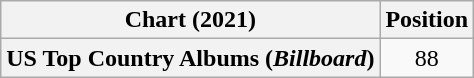<table class="wikitable plainrowheaders" style="text-align:center">
<tr>
<th scope="col">Chart (2021)</th>
<th scope="col">Position</th>
</tr>
<tr>
<th scope="row">US Top Country Albums (<em>Billboard</em>)</th>
<td>88</td>
</tr>
</table>
